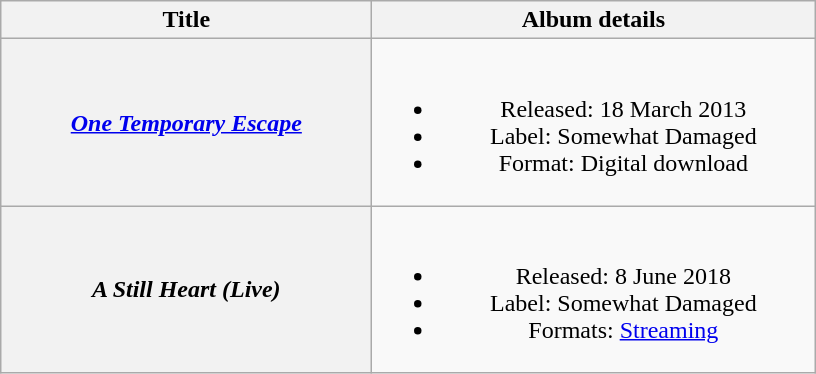<table class="wikitable plainrowheaders" style="text-align:center;">
<tr>
<th scope="col" style="width:15em;">Title</th>
<th scope="col" style="width:18em;">Album details</th>
</tr>
<tr>
<th scope="row"><em><a href='#'>One Temporary Escape</a></em></th>
<td><br><ul><li>Released: 18 March 2013</li><li>Label: Somewhat Damaged</li><li>Format: Digital download</li></ul></td>
</tr>
<tr>
<th scope="row"><em>A Still Heart (Live)</em></th>
<td><br><ul><li>Released: 8 June 2018</li><li>Label: Somewhat Damaged</li><li>Formats: <a href='#'>Streaming</a></li></ul></td>
</tr>
</table>
